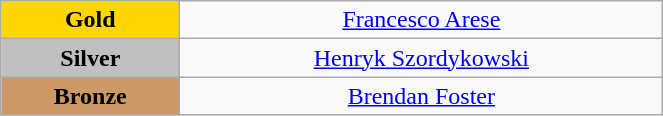<table class="wikitable" style="text-align:center; " width="35%">
<tr>
<td bgcolor="gold"><strong>Gold</strong></td>
<td><a href='#'>Francesco Arese</a><br>  <small><em></em></small></td>
</tr>
<tr>
<td bgcolor="silver"><strong>Silver</strong></td>
<td><a href='#'>Henryk Szordykowski</a><br>  <small><em></em></small></td>
</tr>
<tr>
<td bgcolor="CC9966"><strong>Bronze</strong></td>
<td><a href='#'>Brendan Foster</a><br>  <small><em></em></small></td>
</tr>
</table>
